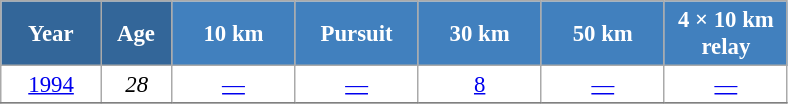<table class="wikitable" style="font-size:95%; text-align:center; border:grey solid 1px; border-collapse:collapse; background:#ffffff;">
<tr>
<th style="background-color:#369; color:white; width:60px;"> Year </th>
<th style="background-color:#369; color:white; width:40px;"> Age </th>
<th style="background-color:#4180be; color:white; width:75px;"> 10 km </th>
<th style="background-color:#4180be; color:white; width:75px;"> Pursuit </th>
<th style="background-color:#4180be; color:white; width:75px;"> 30 km </th>
<th style="background-color:#4180be; color:white; width:75px;"> 50 km </th>
<th style="background-color:#4180be; color:white; width:75px;"> 4 × 10 km <br> relay </th>
</tr>
<tr>
<td><a href='#'>1994</a></td>
<td><em>28</em></td>
<td><a href='#'>—</a></td>
<td><a href='#'>—</a></td>
<td><a href='#'>8</a></td>
<td><a href='#'>—</a></td>
<td><a href='#'>—</a></td>
</tr>
<tr>
</tr>
</table>
